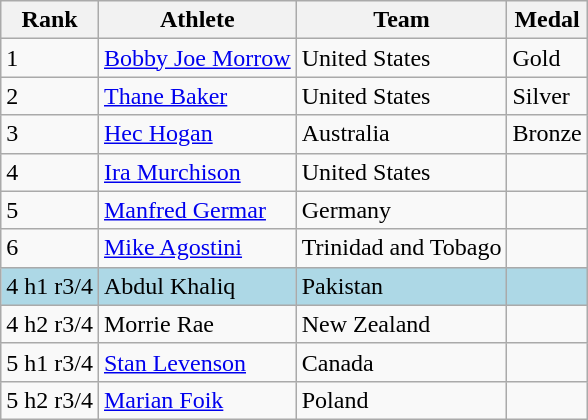<table class="wikitable">
<tr>
<th>Rank</th>
<th>Athlete</th>
<th>Team</th>
<th>Medal</th>
</tr>
<tr>
<td>1</td>
<td><a href='#'>Bobby Joe Morrow</a></td>
<td>United States</td>
<td>Gold</td>
</tr>
<tr>
<td>2</td>
<td><a href='#'>Thane Baker</a></td>
<td>United States</td>
<td>Silver</td>
</tr>
<tr>
<td>3</td>
<td><a href='#'>Hec Hogan</a></td>
<td>Australia</td>
<td>Bronze</td>
</tr>
<tr>
<td>4</td>
<td><a href='#'>Ira Murchison</a></td>
<td>United States</td>
<td></td>
</tr>
<tr>
<td>5</td>
<td><a href='#'>Manfred Germar</a></td>
<td>Germany</td>
<td></td>
</tr>
<tr>
<td>6</td>
<td><a href='#'>Mike Agostini</a></td>
<td>Trinidad and Tobago</td>
<td></td>
</tr>
<tr bgcolor=lightblue>
<td>4 h1 r3/4</td>
<td>Abdul Khaliq</td>
<td>Pakistan</td>
<td></td>
</tr>
<tr>
<td>4 h2 r3/4</td>
<td>Morrie Rae</td>
<td>New Zealand</td>
<td></td>
</tr>
<tr>
<td>5 h1 r3/4</td>
<td><a href='#'>Stan Levenson</a></td>
<td>Canada</td>
<td></td>
</tr>
<tr>
<td>5 h2 r3/4</td>
<td><a href='#'>Marian Foik</a></td>
<td>Poland</td>
<td></td>
</tr>
</table>
